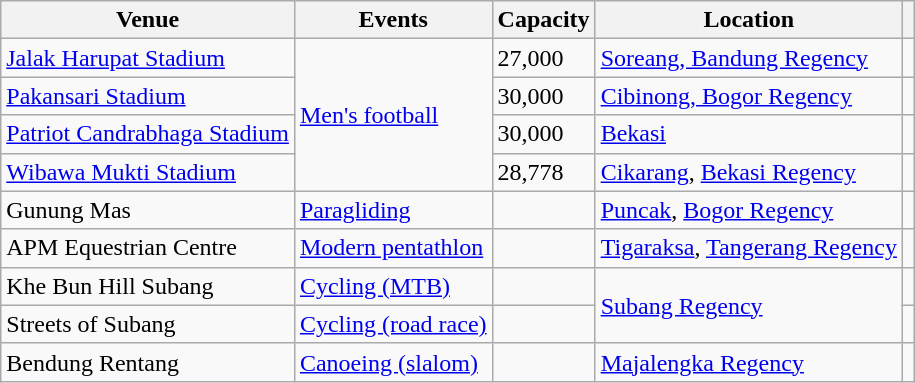<table class="wikitable">
<tr>
<th>Venue</th>
<th>Events</th>
<th>Capacity</th>
<th>Location</th>
<th></th>
</tr>
<tr>
<td><a href='#'>Jalak Harupat Stadium</a></td>
<td rowspan="4"><a href='#'>Men's football</a></td>
<td>27,000</td>
<td><a href='#'>Soreang, Bandung Regency</a></td>
<td></td>
</tr>
<tr>
<td><a href='#'>Pakansari Stadium</a></td>
<td>30,000</td>
<td><a href='#'>Cibinong, Bogor Regency</a></td>
<td></td>
</tr>
<tr>
<td><a href='#'>Patriot Candrabhaga Stadium</a></td>
<td>30,000</td>
<td><a href='#'>Bekasi</a></td>
<td></td>
</tr>
<tr>
<td><a href='#'>Wibawa Mukti Stadium</a></td>
<td>28,778</td>
<td><a href='#'>Cikarang</a>, <a href='#'>Bekasi Regency</a></td>
<td></td>
</tr>
<tr>
<td>Gunung Mas</td>
<td><a href='#'>Paragliding</a></td>
<td></td>
<td><a href='#'>Puncak</a>, <a href='#'>Bogor Regency</a></td>
<td></td>
</tr>
<tr>
<td>APM Equestrian Centre</td>
<td><a href='#'>Modern pentathlon</a></td>
<td></td>
<td><a href='#'>Tigaraksa</a>, <a href='#'>Tangerang Regency</a></td>
<td></td>
</tr>
<tr>
<td>Khe Bun Hill Subang</td>
<td><a href='#'>Cycling (MTB)</a></td>
<td></td>
<td rowspan="2"><a href='#'>Subang Regency</a></td>
<td></td>
</tr>
<tr>
<td>Streets of Subang</td>
<td><a href='#'>Cycling (road race)</a></td>
<td></td>
<td></td>
</tr>
<tr>
<td>Bendung Rentang</td>
<td><a href='#'>Canoeing (slalom)</a></td>
<td></td>
<td><a href='#'>Majalengka Regency</a></td>
<td></td>
</tr>
</table>
